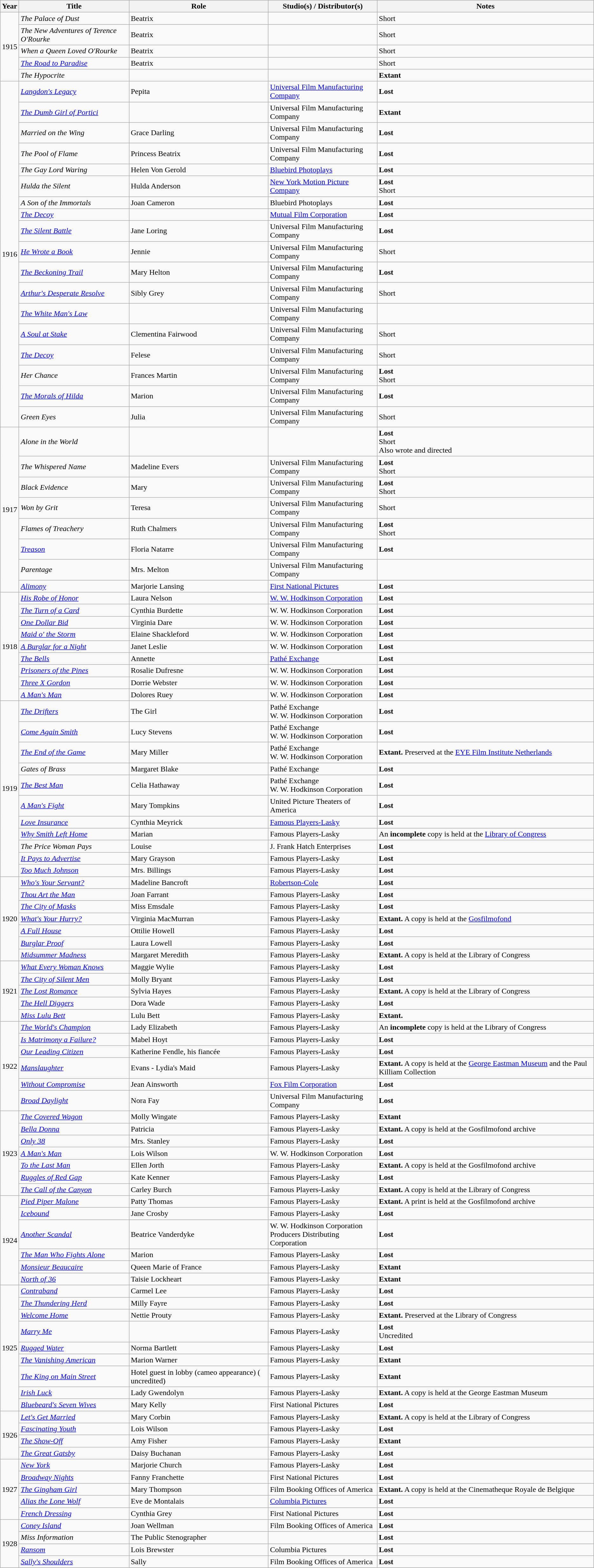<table class="wikitable plainrowheaders sortable">
<tr>
<th scope="col" class="unsortable">Year</th>
<th scope="col">Title</th>
<th scope="col">Role</th>
<th scope="col">Studio(s) / Distributor(s)</th>
<th scope="col" class="unsortable">Notes</th>
</tr>
<tr>
<td rowspan=5>1915</td>
<td><em>The Palace of Dust</em></td>
<td>Beatrix</td>
<td></td>
<td>Short</td>
</tr>
<tr>
<td><em>The New Adventures of Terence O'Rourke</em></td>
<td>Beatrix</td>
<td></td>
<td>Short</td>
</tr>
<tr>
<td><em>When a Queen Loved O'Rourke</em></td>
<td>Beatrix</td>
<td></td>
<td>Short</td>
</tr>
<tr>
<td><em><a href='#'>The Road to Paradise</a></em></td>
<td>Beatrix</td>
<td></td>
<td>Short</td>
</tr>
<tr>
<td><em>The Hypocrite</em></td>
<td></td>
<td></td>
<td><strong>Extant</strong></td>
</tr>
<tr>
<td rowspan=18>1916</td>
<td><em><a href='#'>Langdon's Legacy</a></em></td>
<td>Pepita</td>
<td><a href='#'>Universal Film Manufacturing Company</a></td>
<td><strong>Lost</strong></td>
</tr>
<tr>
<td><em><a href='#'>The Dumb Girl of Portici</a></em></td>
<td></td>
<td>Universal Film Manufacturing Company</td>
<td><strong>Extant</strong></td>
</tr>
<tr>
<td><em>Married on the Wing</em></td>
<td>Grace Darling</td>
<td>Universal Film Manufacturing Company</td>
<td><strong>Lost</strong></td>
</tr>
<tr>
<td><em>The Pool of Flame</em></td>
<td>Princess Beatrix</td>
<td>Universal Film Manufacturing Company</td>
<td><strong>Lost</strong></td>
</tr>
<tr>
<td><em>The Gay Lord Waring</em></td>
<td>Helen Von Gerold</td>
<td><a href='#'>Bluebird Photoplays</a></td>
<td><strong>Lost</strong></td>
</tr>
<tr>
<td><em>Hulda the Silent</em></td>
<td>Hulda Anderson</td>
<td><a href='#'>New York Motion Picture Company</a></td>
<td><strong>Lost</strong> <br>Short</td>
</tr>
<tr>
<td><em>A Son of the Immortals</em></td>
<td>Joan Cameron</td>
<td>Bluebird Photoplays</td>
<td><strong>Lost</strong></td>
</tr>
<tr>
<td><em><a href='#'>The Decoy</a></em></td>
<td></td>
<td><a href='#'>Mutual Film Corporation</a></td>
<td><strong>Lost</strong></td>
</tr>
<tr>
<td><em><a href='#'>The Silent Battle</a></em></td>
<td>Jane Loring</td>
<td>Universal Film Manufacturing Company</td>
<td><strong>Lost</strong></td>
</tr>
<tr>
<td><em><a href='#'>He Wrote a Book</a></em></td>
<td>Jennie</td>
<td>Universal Film Manufacturing Company</td>
<td>Short</td>
</tr>
<tr>
<td><em><a href='#'>The Beckoning Trail</a></em></td>
<td>Mary Helton</td>
<td>Universal Film Manufacturing Company</td>
<td><strong>Lost</strong></td>
</tr>
<tr>
<td><em><a href='#'>Arthur's Desperate Resolve</a></em></td>
<td>Sibly Grey</td>
<td>Universal Film Manufacturing Company</td>
<td>Short</td>
</tr>
<tr>
<td><em><a href='#'>The White Man's Law</a></em></td>
<td></td>
<td>Universal Film Manufacturing Company</td>
<td></td>
</tr>
<tr>
<td><em><a href='#'>A Soul at Stake</a></em></td>
<td>Clementina Fairwood</td>
<td>Universal Film Manufacturing Company</td>
<td>Short</td>
</tr>
<tr>
<td><em><a href='#'>The Decoy</a></em></td>
<td>Felese</td>
<td>Universal Film Manufacturing Company</td>
<td>Short</td>
</tr>
<tr>
<td><em>Her Chance</em></td>
<td>Frances Martin</td>
<td>Universal Film Manufacturing Company</td>
<td><strong>Lost</strong> <br>Short</td>
</tr>
<tr>
<td><em><a href='#'>The Morals of Hilda</a></em></td>
<td>Marion</td>
<td>Universal Film Manufacturing Company</td>
<td><strong>Lost</strong></td>
</tr>
<tr>
<td><em>Green Eyes</em></td>
<td>Julia</td>
<td>Universal Film Manufacturing Company</td>
<td>Short</td>
</tr>
<tr>
<td rowspan=8>1917</td>
<td><em>Alone in the World</em></td>
<td></td>
<td></td>
<td><strong>Lost</strong> <br> Short <br> Also wrote and directed</td>
</tr>
<tr>
<td><em>The Whispered Name</em></td>
<td>Madeline Evers</td>
<td>Universal Film Manufacturing Company</td>
<td><strong>Lost</strong> <br> Short</td>
</tr>
<tr>
<td><em>Black Evidence</em></td>
<td>Mary</td>
<td>Universal Film Manufacturing Company</td>
<td><strong>Lost</strong> <br> Short</td>
</tr>
<tr>
<td><em>Won by Grit</em></td>
<td>Teresa</td>
<td>Universal Film Manufacturing Company</td>
<td>Short</td>
</tr>
<tr>
<td><em>Flames of Treachery</em></td>
<td>Ruth Chalmers</td>
<td>Universal Film Manufacturing Company</td>
<td><strong>Lost</strong> <br> Short</td>
</tr>
<tr>
<td><em><a href='#'>Treason</a></em></td>
<td>Floria Natarre</td>
<td>Universal Film Manufacturing Company</td>
<td><strong>Lost</strong></td>
</tr>
<tr>
<td><em>Parentage</em></td>
<td>Mrs. Melton</td>
<td>Universal Film Manufacturing Company</td>
<td></td>
</tr>
<tr>
<td><em><a href='#'>Alimony</a></em></td>
<td>Marjorie Lansing</td>
<td><a href='#'>First National Pictures</a></td>
<td><strong>Lost</strong></td>
</tr>
<tr>
<td rowspan=9>1918</td>
<td><em><a href='#'>His Robe of Honor</a></em></td>
<td>Laura Nelson</td>
<td><a href='#'>W. W. Hodkinson Corporation</a></td>
<td><strong>Lost</strong></td>
</tr>
<tr>
<td><em><a href='#'>The Turn of a Card</a></em></td>
<td>Cynthia Burdette</td>
<td>W. W. Hodkinson Corporation</td>
<td><strong>Lost</strong></td>
</tr>
<tr>
<td><em><a href='#'>One Dollar Bid</a></em></td>
<td>Virginia Dare</td>
<td>W. W. Hodkinson Corporation</td>
<td><strong>Lost</strong></td>
</tr>
<tr>
<td><em><a href='#'>Maid o' the Storm</a></em></td>
<td>Elaine Shackleford</td>
<td>W. W. Hodkinson Corporation</td>
<td><strong>Lost</strong></td>
</tr>
<tr>
<td><em><a href='#'>A Burglar for a Night</a></em></td>
<td>Janet Leslie</td>
<td>W. W. Hodkinson Corporation</td>
<td><strong>Lost</strong></td>
</tr>
<tr>
<td><em><a href='#'>The Bells</a></em></td>
<td>Annette</td>
<td><a href='#'>Pathé Exchange</a></td>
<td><strong>Lost</strong></td>
</tr>
<tr>
<td><em><a href='#'>Prisoners of the Pines</a></em></td>
<td>Rosalie Dufresne</td>
<td>W. W. Hodkinson Corporation</td>
<td><strong>Lost</strong></td>
</tr>
<tr>
<td><em><a href='#'>Three X Gordon</a></em></td>
<td>Dorrie Webster</td>
<td>W. W. Hodkinson Corporation</td>
<td><strong>Lost</strong></td>
</tr>
<tr>
<td><em><a href='#'>A Man's Man</a></em></td>
<td>Dolores Ruey</td>
<td>W. W. Hodkinson Corporation</td>
<td><strong>Lost</strong></td>
</tr>
<tr>
<td rowspan=11>1919</td>
<td><em><a href='#'>The Drifters</a></em></td>
<td>The Girl</td>
<td>Pathé Exchange <br> W. W. Hodkinson Corporation</td>
<td><strong>Lost</strong></td>
</tr>
<tr>
<td><em><a href='#'>Come Again Smith</a></em></td>
<td>Lucy Stevens</td>
<td>Pathé Exchange <br> W. W. Hodkinson Corporation</td>
<td><strong>Lost</strong></td>
</tr>
<tr>
<td><em><a href='#'>The End of the Game</a></em></td>
<td>Mary Miller</td>
<td>Pathé Exchange <br> W. W. Hodkinson Corporation</td>
<td><strong>Extant.</strong> Preserved at the <a href='#'>EYE Film Institute Netherlands</a></td>
</tr>
<tr>
<td><em>Gates of Brass</em></td>
<td>Margaret Blake</td>
<td>Pathé Exchange</td>
<td><strong>Lost</strong></td>
</tr>
<tr>
<td><em><a href='#'>The Best Man</a></em></td>
<td>Celia Hathaway</td>
<td>Pathé Exchange <br> W. W. Hodkinson Corporation</td>
<td><strong>Lost</strong></td>
</tr>
<tr>
<td><em><a href='#'>A Man's Fight</a></em></td>
<td>Mary Tompkins</td>
<td>United Picture Theaters of America</td>
<td><strong>Lost</strong></td>
</tr>
<tr>
<td><em><a href='#'>Love Insurance</a></em></td>
<td>Cynthia Meyrick</td>
<td><a href='#'>Famous Players-Lasky</a></td>
<td><strong>Lost</strong></td>
</tr>
<tr>
<td><em><a href='#'>Why Smith Left Home</a></em></td>
<td>Marian</td>
<td>Famous Players-Lasky</td>
<td>An <strong>incomplete</strong> copy is held at the <a href='#'>Library of Congress</a></td>
</tr>
<tr>
<td><em>The Price Woman Pays</em></td>
<td>Louise</td>
<td>J. Frank Hatch Enterprises</td>
<td><strong>Lost</strong></td>
</tr>
<tr>
<td><em> <a href='#'>It Pays to Advertise</a></em></td>
<td>Mary Grayson</td>
<td>Famous Players-Lasky</td>
<td><strong>Lost</strong></td>
</tr>
<tr>
<td><em><a href='#'>Too Much Johnson</a></em></td>
<td>Mrs. Billings</td>
<td>Famous Players-Lasky</td>
<td><strong>Lost</strong></td>
</tr>
<tr>
<td rowspan=7>1920</td>
<td><em><a href='#'>Who's Your Servant?</a></em></td>
<td>Madeline Bancroft</td>
<td><a href='#'>Robertson-Cole</a></td>
<td><strong>Lost</strong></td>
</tr>
<tr>
<td><em><a href='#'>Thou Art the Man</a></em></td>
<td>Joan Farrant</td>
<td>Famous Players-Lasky</td>
<td><strong>Lost</strong></td>
</tr>
<tr>
<td><em><a href='#'>The City of Masks</a></em></td>
<td>Miss Emsdale</td>
<td>Famous Players-Lasky</td>
<td><strong>Lost</strong></td>
</tr>
<tr>
<td><em><a href='#'>What's Your Hurry?</a></em></td>
<td>Virginia MacMurran</td>
<td>Famous Players-Lasky</td>
<td><strong>Extant.</strong> A copy is held at the <a href='#'>Gosfilmofond</a></td>
</tr>
<tr>
<td><em><a href='#'>A Full House</a></em></td>
<td>Ottilie Howell</td>
<td>Famous Players-Lasky</td>
<td><strong>Lost</strong></td>
</tr>
<tr>
<td><em><a href='#'>Burglar Proof</a></em></td>
<td>Laura Lowell</td>
<td>Famous Players-Lasky</td>
<td><strong>Lost</strong></td>
</tr>
<tr>
<td><em><a href='#'>Midsummer Madness</a></em></td>
<td>Margaret Meredith</td>
<td>Famous Players-Lasky</td>
<td><strong>Extant.</strong> A copy is held at the Library of Congress</td>
</tr>
<tr>
<td rowspan=5>1921</td>
<td><em><a href='#'>What Every Woman Knows</a></em></td>
<td>Maggie Wylie</td>
<td>Famous Players-Lasky</td>
<td><strong>Lost</strong></td>
</tr>
<tr>
<td><em><a href='#'>The City of Silent Men</a></em></td>
<td>Molly Bryant</td>
<td>Famous Players-Lasky</td>
<td><strong>Lost</strong></td>
</tr>
<tr>
<td><em><a href='#'>The Lost Romance</a></em></td>
<td>Sylvia Hayes</td>
<td>Famous Players-Lasky</td>
<td><strong>Extant.</strong> A copy is held at the Library of Congress</td>
</tr>
<tr>
<td><em><a href='#'>The Hell Diggers</a></em></td>
<td>Dora Wade</td>
<td>Famous Players-Lasky</td>
<td><strong>Lost</strong></td>
</tr>
<tr>
<td><em><a href='#'>Miss Lulu Bett</a></em></td>
<td>Lulu Bett</td>
<td>Famous Players-Lasky</td>
<td><strong>Extant.</strong></td>
</tr>
<tr>
<td rowspan=6>1922</td>
<td><em><a href='#'>The World's Champion</a></em></td>
<td>Lady Elizabeth</td>
<td>Famous Players-Lasky</td>
<td>An <strong>incomplete</strong> copy is held at the Library of Congress</td>
</tr>
<tr>
<td><em><a href='#'>Is Matrimony a Failure?</a></em></td>
<td>Mabel Hoyt</td>
<td>Famous Players-Lasky</td>
<td><strong>Lost</strong></td>
</tr>
<tr>
<td><em><a href='#'>Our Leading Citizen</a></em></td>
<td>Katherine Fendle, his fiancée</td>
<td>Famous Players-Lasky</td>
<td><strong>Lost</strong></td>
</tr>
<tr>
<td><em><a href='#'>Manslaughter</a></em></td>
<td>Evans - Lydia's Maid</td>
<td>Famous Players-Lasky</td>
<td><strong>Extant.</strong> A copy is held at the <a href='#'>George Eastman Museum</a> and the Paul Killiam Collection</td>
</tr>
<tr>
<td><em><a href='#'>Without Compromise</a></em></td>
<td>Jean Ainsworth</td>
<td><a href='#'>Fox Film Corporation</a></td>
<td><strong>Lost</strong></td>
</tr>
<tr>
<td><em><a href='#'>Broad Daylight</a></em></td>
<td>Nora Fay</td>
<td>Universal Film Manufacturing Company</td>
<td><strong>Lost</strong></td>
</tr>
<tr>
<td rowspan=7>1923</td>
<td><em><a href='#'>The Covered Wagon</a></em></td>
<td>Molly Wingate</td>
<td>Famous Players-Lasky</td>
<td><strong>Extant</strong></td>
</tr>
<tr>
<td><em><a href='#'>Bella Donna</a></em></td>
<td>Patricia</td>
<td>Famous Players-Lasky</td>
<td><strong>Extant.</strong> A copy is held at the Gosfilmofond archive</td>
</tr>
<tr>
<td><em><a href='#'>Only 38</a></em></td>
<td>Mrs. Stanley</td>
<td>Famous Players-Lasky</td>
<td><strong>Lost</strong></td>
</tr>
<tr>
<td><em><a href='#'>A Man's Man</a></em></td>
<td>Lois Wilson</td>
<td>W. W. Hodkinson Corporation</td>
<td><strong>Lost</strong></td>
</tr>
<tr>
<td><em><a href='#'>To the Last Man</a></em></td>
<td>Ellen Jorth</td>
<td>Famous Players-Lasky</td>
<td><strong>Extant.</strong> A copy is held at the Gosfilmofond archive</td>
</tr>
<tr>
<td><em><a href='#'>Ruggles of Red Gap</a></em></td>
<td>Kate Kenner</td>
<td>Famous Players-Lasky</td>
<td><strong>Lost</strong></td>
</tr>
<tr>
<td><em><a href='#'>The Call of the Canyon</a></em></td>
<td>Carley Burch</td>
<td>Famous Players-Lasky</td>
<td><strong>Extant.</strong> A copy is held at the Library of Congress</td>
</tr>
<tr>
<td rowspan=6>1924</td>
<td><em><a href='#'>Pied Piper Malone</a></em></td>
<td>Patty Thomas</td>
<td>Famous Players-Lasky</td>
<td><strong>Extant.</strong> A print is held at the Gosfilmofond archive</td>
</tr>
<tr>
<td><em><a href='#'>Icebound</a></em></td>
<td>Jane Crosby</td>
<td>Famous Players-Lasky</td>
<td><strong>Lost</strong></td>
</tr>
<tr>
<td><em><a href='#'>Another Scandal</a></em></td>
<td>Beatrice Vanderdyke</td>
<td>W. W. Hodkinson Corporation <br> Producers Distributing Corporation</td>
<td><strong>Lost</strong></td>
</tr>
<tr>
<td><em><a href='#'>The Man Who Fights Alone</a></em></td>
<td>Marion</td>
<td>Famous Players-Lasky</td>
<td><strong>Lost</strong></td>
</tr>
<tr>
<td><em><a href='#'>Monsieur Beaucaire</a></em></td>
<td>Queen Marie of France</td>
<td>Famous Players-Lasky</td>
<td><strong>Extant</strong></td>
</tr>
<tr>
<td><em><a href='#'>North of 36</a></em></td>
<td>Taisie Lockheart</td>
<td>Famous Players-Lasky</td>
<td><strong>Extant</strong></td>
</tr>
<tr>
<td rowspan=9>1925</td>
<td><em><a href='#'>Contraband</a></em></td>
<td>Carmel Lee</td>
<td>Famous Players-Lasky</td>
<td><strong>Lost</strong></td>
</tr>
<tr>
<td><em><a href='#'>The Thundering Herd</a></em></td>
<td>Milly Fayre</td>
<td>Famous Players-Lasky</td>
<td><strong>Lost</strong></td>
</tr>
<tr>
<td><em><a href='#'>Welcome Home</a></em></td>
<td>Nettie Prouty</td>
<td>Famous Players-Lasky</td>
<td><strong>Extant.</strong> Preserved at the Library of Congress</td>
</tr>
<tr>
<td><em><a href='#'>Marry Me</a></em></td>
<td></td>
<td>Famous Players-Lasky</td>
<td><strong>Lost</strong> <br> Uncredited</td>
</tr>
<tr>
<td><em><a href='#'>Rugged Water</a></em></td>
<td>Norma Bartlett</td>
<td>Famous Players-Lasky</td>
<td><strong>Lost</strong></td>
</tr>
<tr>
<td><em><a href='#'>The Vanishing American</a></em></td>
<td>Marion Warner</td>
<td>Famous Players-Lasky</td>
<td><strong>Extant</strong></td>
</tr>
<tr>
<td><em><a href='#'>The King on Main Street</a></em></td>
<td>Hotel guest in lobby (cameo appearance) ( uncredited)</td>
<td>Famous Players-Lasky</td>
<td><strong>Extant</strong></td>
</tr>
<tr>
<td><em><a href='#'>Irish Luck</a></em></td>
<td>Lady Gwendolyn</td>
<td>Famous Players-Lasky</td>
<td><strong>Extant.</strong> A copy is held at the George Eastman Museum</td>
</tr>
<tr>
<td><em><a href='#'>Bluebeard's Seven Wives</a></em></td>
<td>Mary Kelly</td>
<td>First National Pictures</td>
<td><strong>Lost</strong></td>
</tr>
<tr>
<td rowspan=4>1926</td>
<td><em><a href='#'>Let's Get Married</a></em></td>
<td>Mary Corbin</td>
<td>Famous Players-Lasky</td>
<td><strong>Extant.</strong> A copy is held at the Library of Congress</td>
</tr>
<tr>
<td><em><a href='#'>Fascinating Youth</a></em></td>
<td>Lois Wilson</td>
<td>Famous Players-Lasky</td>
<td><strong>Lost</strong></td>
</tr>
<tr>
<td><em><a href='#'>The Show-Off</a></em></td>
<td>Amy Fisher</td>
<td>Famous Players-Lasky</td>
<td><strong>Extant</strong></td>
</tr>
<tr>
<td><em><a href='#'>The Great Gatsby</a></em></td>
<td>Daisy Buchanan</td>
<td>Famous Players-Lasky</td>
<td><strong>Lost</strong></td>
</tr>
<tr>
<td rowspan=5>1927</td>
<td><em><a href='#'>New York</a></em></td>
<td>Marjorie Church</td>
<td>Famous Players-Lasky</td>
<td><strong>Lost</strong></td>
</tr>
<tr>
<td><em><a href='#'>Broadway Nights</a></em></td>
<td>Fanny Franchette</td>
<td>First National Pictures</td>
<td><strong>Lost</strong></td>
</tr>
<tr>
<td><em><a href='#'>The Gingham Girl</a></em></td>
<td>Mary Thompson</td>
<td>Film Booking Offices of America</td>
<td><strong>Extant.</strong> A copy is held at the Cinematheque Royale de Belgique</td>
</tr>
<tr>
<td><em><a href='#'>Alias the Lone Wolf</a></em></td>
<td>Eve de Montalais</td>
<td><a href='#'>Columbia Pictures</a></td>
<td><strong>Lost</strong></td>
</tr>
<tr>
<td><em><a href='#'>French Dressing</a></em></td>
<td>Cynthia Grey</td>
<td>First National Pictures</td>
<td><strong>Lost</strong></td>
</tr>
<tr>
<td rowspan=4>1928</td>
<td><em><a href='#'>Coney Island</a></em></td>
<td>Joan Wellman</td>
<td>Film Booking Offices of America</td>
<td><strong>Lost</strong></td>
</tr>
<tr>
<td><em>Miss Information</em></td>
<td>The Public Stenographer</td>
<td></td>
<td><strong>Lost</strong></td>
</tr>
<tr>
<td><em><a href='#'>Ransom</a></em></td>
<td>Lois Brewster</td>
<td>Columbia Pictures</td>
<td><strong>Lost</strong></td>
</tr>
<tr>
<td><em><a href='#'>Sally's Shoulders</a></em></td>
<td>Sally</td>
<td>Film Booking Offices of America</td>
<td><strong>Lost</strong></td>
</tr>
</table>
